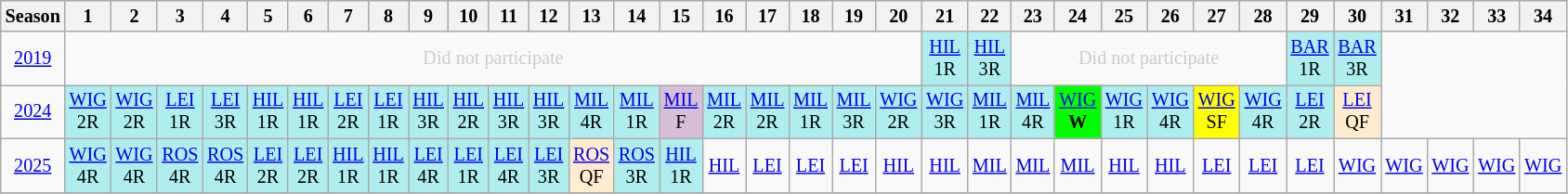<table class="wikitable" style="width:28%; margin:0; font-size:84%">
<tr>
<th>Season</th>
<th>1</th>
<th>2</th>
<th>3</th>
<th>4</th>
<th>5</th>
<th>6</th>
<th>7</th>
<th>8</th>
<th>9</th>
<th>10</th>
<th>11</th>
<th>12</th>
<th>13</th>
<th>14</th>
<th>15</th>
<th>16</th>
<th>17</th>
<th>18</th>
<th>19</th>
<th>20</th>
<th>21</th>
<th>22</th>
<th>23</th>
<th>24</th>
<th>25</th>
<th>26</th>
<th>27</th>
<th>28</th>
<th>29</th>
<th>30</th>
<th>31</th>
<th>32</th>
<th>33</th>
<th>34</th>
</tr>
<tr>
<td style="text-align:center; "background:#efefef;"><a href='#'>2019</a></td>
<td colspan="20" style="text-align:center; color:#ccc;">Did not participate</td>
<td style="text-align:center; background:#afeeee;"><a href='#'>HIL</a><br>1R</td>
<td style="text-align:center; background:#afeeee;"><a href='#'>HIL</a><br>3R</td>
<td colspan="6" style="text-align:center; color:#ccc;">Did not participate</td>
<td style="text-align:center; background:#afeeee;"><a href='#'>BAR</a><br>1R</td>
<td style="text-align:center; background:#afeeee;"><a href='#'>BAR</a><br>3R</td>
</tr>
<tr>
<td style="text-align:center;"background:#efefef;"><a href='#'>2024</a></td>
<td style="text-align:center; background:#afeeee;"><a href='#'>WIG</a><br>2R</td>
<td style="text-align:center; background:#afeeee;"><a href='#'>WIG</a><br>2R</td>
<td style="text-align:center; background:#afeeee;"><a href='#'>LEI</a><br>1R</td>
<td style="text-align:center; background:#afeeee;"><a href='#'>LEI</a><br>3R</td>
<td style="text-align:center; background:#afeeee;"><a href='#'>HIL</a><br>1R</td>
<td style="text-align:center; background:#afeeee;"><a href='#'>HIL</a><br>1R</td>
<td style="text-align:center; background:#afeeee;"><a href='#'>LEI</a><br>2R</td>
<td style="text-align:center; background:#afeeee;"><a href='#'>LEI</a><br>1R</td>
<td style="text-align:center; background:#afeeee;"><a href='#'>HIL</a><br>3R</td>
<td style="text-align:center; background:#afeeee;"><a href='#'>HIL</a><br>2R</td>
<td style="text-align:center; background:#afeeee;"><a href='#'>HIL</a><br>3R</td>
<td style="text-align:center; background:#afeeee;"><a href='#'>HIL</a><br>3R</td>
<td style="text-align:center; background:#afeeee;"><a href='#'>MIL</a><br>4R</td>
<td style="text-align:center; background:#afeeee;"><a href='#'>MIL</a><br>1R</td>
<td style="text-align:center; background:thistle;"><a href='#'>MIL</a><br>F</td>
<td style="text-align:center; background:#afeeee;"><a href='#'>MIL</a><br>2R</td>
<td style="text-align:center; background:#afeeee;"><a href='#'>MIL</a><br>2R</td>
<td style="text-align:center; background:#afeeee;"><a href='#'>MIL</a><br>1R</td>
<td style="text-align:center; background:#afeeee;"><a href='#'>MIL</a><br>3R</td>
<td style="text-align:center; background:#afeeee;"><a href='#'>WIG</a><br>2R</td>
<td style="text-align:center; background:#afeeee;"><a href='#'>WIG</a><br>3R</td>
<td style="text-align:center; background:#afeeee;"><a href='#'>MIL</a><br>1R</td>
<td style="text-align:center; background:#afeeee;"><a href='#'>MIL</a><br>4R</td>
<td style="text-align:center; background:lime;"><a href='#'>WIG</a><br><strong>W</strong></td>
<td style="text-align:center; background:#afeeee;"><a href='#'>WIG</a><br>1R</td>
<td style="text-align:center; background:#afeeee;"><a href='#'>WIG</a><br>4R</td>
<td style="text-align:center; background:yellow;"><a href='#'>WIG</a><br>SF</td>
<td style="text-align:center; background:#afeeee;"><a href='#'>WIG</a><br>4R</td>
<td style="text-align:center; background:#afeeee;"><a href='#'>LEI</a><br>2R</td>
<td style="text-align:center; background:#ffebcd;"><a href='#'>LEI</a><br>QF</td>
</tr>
<tr>
<td style="text-align:center;"background:#efefef;"><a href='#'>2025</a></td>
<td style="text-align:center; background:#afeeee;"><a href='#'>WIG</a><br>4R</td>
<td style="text-align:center; background:#afeeee;"><a href='#'>WIG</a><br>4R</td>
<td style="text-align:center; background:#afeeee;"><a href='#'>ROS</a><br>4R</td>
<td style="text-align:center; background:#afeeee;"><a href='#'>ROS</a><br>4R</td>
<td style="text-align:center; background:#afeeee;"><a href='#'>LEI</a><br>2R</td>
<td style="text-align:center; background:#afeeee;"><a href='#'>LEI</a><br>2R</td>
<td style="text-align:center; background:#afeeee;"><a href='#'>HIL</a><br>1R</td>
<td style="text-align:center; background:#afeeee;"><a href='#'>HIL</a><br>1R</td>
<td style="text-align:center; background:#afeeee;"><a href='#'>LEI</a><br>4R</td>
<td style="text-align:center; background:#afeeee;"><a href='#'>LEI</a><br>1R</td>
<td style="text-align:center; background:#afeeee;"><a href='#'>LEI</a><br>4R</td>
<td style="text-align:center; background:#afeeee;"><a href='#'>LEI</a><br>3R</td>
<td style="text-align:center; background:#ffebcd;"><a href='#'>ROS</a><br>QF</td>
<td style="text-align:center; background:#afeeee;"><a href='#'>ROS</a><br>3R</td>
<td style="text-align:center; background:#afeeee;"><a href='#'>HIL</a><br>1R</td>
<td style="text-align:center; background:#;"><a href='#'>HIL</a><br></td>
<td style="text-align:center; background:#;"><a href='#'>LEI</a><br></td>
<td style="text-align:center; background:#;"><a href='#'>LEI</a><br></td>
<td style="text-align:center; background:#;"><a href='#'>LEI</a><br></td>
<td style="text-align:center; background:#;"><a href='#'>HIL</a><br></td>
<td style="text-align:center; background:#;"><a href='#'>HIL</a><br></td>
<td style="text-align:center; background:#;"><a href='#'>MIL</a><br></td>
<td style="text-align:center; background:#;"><a href='#'>MIL</a><br></td>
<td style="text-align:center; background:#;"><a href='#'>MIL</a><br></td>
<td style="text-align:center; background:#;"><a href='#'>HIL</a><br></td>
<td style="text-align:center; background:#;"><a href='#'>HIL</a><br></td>
<td style="text-align:center; background:#;"><a href='#'>LEI</a><br></td>
<td style="text-align:center; background:#;"><a href='#'>LEI</a><br></td>
<td style="text-align:center; background:#;"><a href='#'>LEI</a><br></td>
<td style="text-align:center; background:#;"><a href='#'>WIG</a><br></td>
<td style="text-align:center; background:#;"><a href='#'>WIG</a><br></td>
<td style="text-align:center; background:#;"><a href='#'>WIG</a><br></td>
<td style="text-align:center; background:#;"><a href='#'>WIG</a><br></td>
<td style="text-align:center; background:#;"><a href='#'>WIG</a><br></td>
</tr>
<tr>
</tr>
</table>
